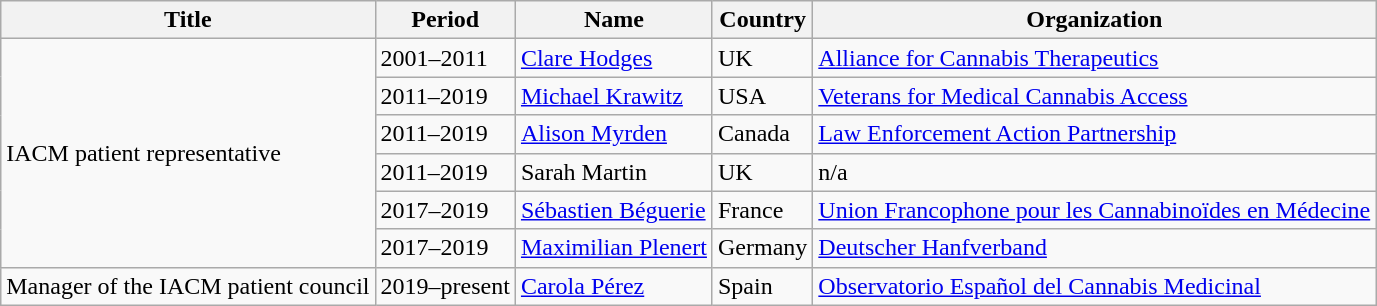<table class="wikitable">
<tr>
<th>Title</th>
<th>Period</th>
<th>Name</th>
<th>Country</th>
<th>Organization</th>
</tr>
<tr>
<td rowspan="6">IACM patient representative</td>
<td>2001–2011</td>
<td><a href='#'>Clare Hodges</a></td>
<td>UK</td>
<td><a href='#'>Alliance for Cannabis Therapeutics</a></td>
</tr>
<tr>
<td>2011–2019</td>
<td><a href='#'>Michael Krawitz</a></td>
<td>USA</td>
<td><a href='#'>Veterans for Medical Cannabis Access</a></td>
</tr>
<tr>
<td>2011–2019</td>
<td><a href='#'>Alison Myrden</a></td>
<td>Canada</td>
<td><a href='#'>Law Enforcement Action Partnership</a></td>
</tr>
<tr>
<td>2011–2019</td>
<td>Sarah Martin</td>
<td>UK</td>
<td>n/a</td>
</tr>
<tr>
<td>2017–2019</td>
<td><a href='#'>Sébastien Béguerie</a></td>
<td>France</td>
<td><a href='#'>Union Francophone pour les Cannabinoïdes en Médecine</a></td>
</tr>
<tr>
<td>2017–2019</td>
<td><a href='#'>Maximilian Plenert</a></td>
<td>Germany</td>
<td><a href='#'>Deutscher Hanfverband</a></td>
</tr>
<tr>
<td>Manager of the IACM patient council</td>
<td>2019–present</td>
<td><a href='#'>Carola Pérez</a></td>
<td>Spain</td>
<td><a href='#'>Observatorio Español del Cannabis Medicinal</a></td>
</tr>
</table>
